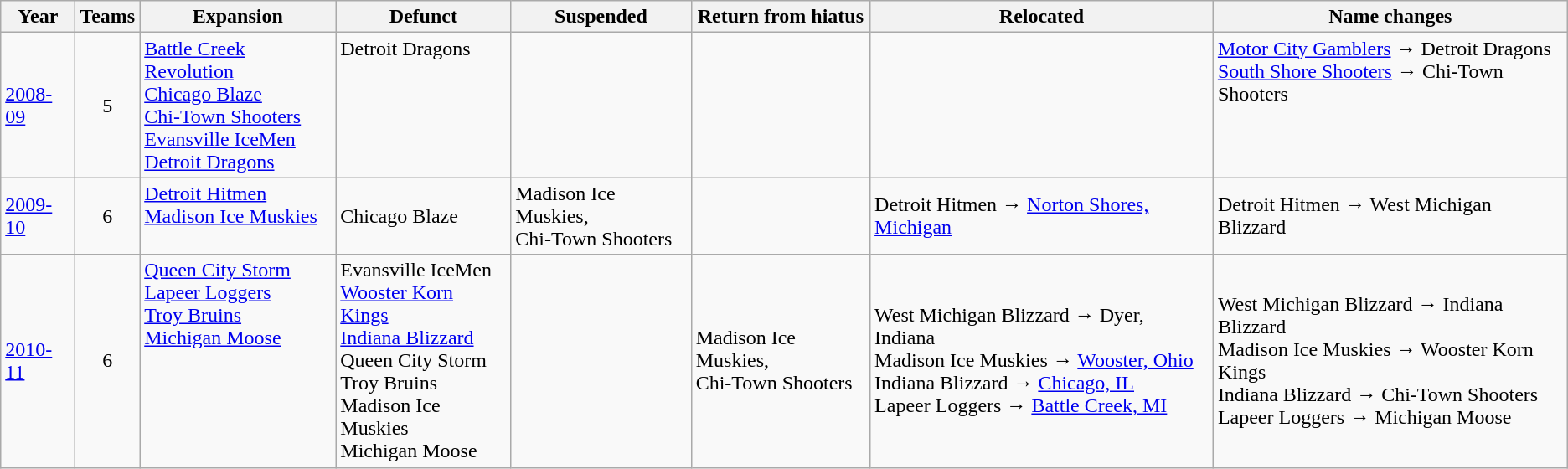<table class="wikitable">
<tr>
<th>Year</th>
<th>Teams</th>
<th>Expansion</th>
<th>Defunct</th>
<th>Suspended</th>
<th>Return from hiatus</th>
<th>Relocated</th>
<th>Name changes</th>
</tr>
<tr>
<td><a href='#'>2008-09</a></td>
<td align=center>5</td>
<td valign=top><a href='#'>Battle Creek Revolution</a><br><a href='#'>Chicago Blaze</a><br><a href='#'>Chi-Town Shooters</a><br><a href='#'>Evansville IceMen</a><br><a href='#'>Detroit Dragons</a></td>
<td valign=top>Detroit Dragons</td>
<td></td>
<td></td>
<td></td>
<td valign=top><a href='#'>Motor City Gamblers</a> → Detroit Dragons <br> <a href='#'>South Shore Shooters</a> → Chi-Town Shooters</td>
</tr>
<tr>
<td><a href='#'>2009-10</a></td>
<td align=center>6</td>
<td valign=top><a href='#'>Detroit Hitmen</a><br><a href='#'>Madison Ice Muskies</a></td>
<td>Chicago Blaze</td>
<td>Madison Ice Muskies, <br>Chi-Town Shooters</td>
<td></td>
<td>Detroit Hitmen → <a href='#'>Norton Shores, Michigan</a></td>
<td>Detroit Hitmen → West Michigan Blizzard</td>
</tr>
<tr>
<td><a href='#'>2010-11</a></td>
<td align=center>6</td>
<td valign=top><a href='#'>Queen City Storm</a><br><a href='#'>Lapeer Loggers</a><br><a href='#'>Troy Bruins</a><br><a href='#'>Michigan Moose</a></td>
<td>Evansville IceMen<br><a href='#'>Wooster Korn Kings</a><br><a href='#'>Indiana Blizzard</a><br>Queen City Storm<br>Troy Bruins<br>Madison Ice Muskies<br>Michigan Moose</td>
<td></td>
<td>Madison Ice Muskies, <br>Chi-Town Shooters</td>
<td>West Michigan Blizzard → Dyer, Indiana<br>Madison Ice Muskies → <a href='#'>Wooster, Ohio</a><br>Indiana Blizzard → <a href='#'>Chicago, IL</a><br>Lapeer Loggers → <a href='#'>Battle Creek, MI</a></td>
<td>West Michigan Blizzard → Indiana Blizzard<br>Madison Ice Muskies → Wooster Korn Kings<br>Indiana Blizzard → Chi-Town Shooters<br>Lapeer Loggers → Michigan Moose</td>
</tr>
</table>
